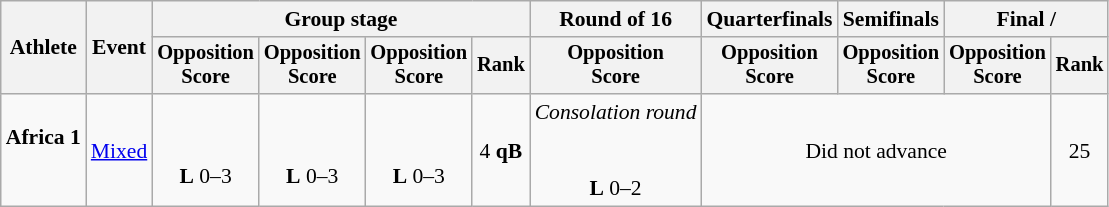<table class=wikitable style="font-size:90%">
<tr>
<th rowspan="2">Athlete</th>
<th rowspan="2">Event</th>
<th colspan=4>Group stage</th>
<th>Round of 16</th>
<th>Quarterfinals</th>
<th>Semifinals</th>
<th colspan=2>Final / </th>
</tr>
<tr style="font-size:95%">
<th>Opposition<br>Score</th>
<th>Opposition<br>Score</th>
<th>Opposition<br>Score</th>
<th>Rank</th>
<th>Opposition<br>Score</th>
<th>Opposition<br>Score</th>
<th>Opposition<br>Score</th>
<th>Opposition<br>Score</th>
<th>Rank</th>
</tr>
<tr align=center>
<td align=left><strong>Africa 1</strong><br><br></td>
<td align=left><a href='#'>Mixed</a></td>
<td><br><br><strong>L</strong> 0–3</td>
<td><br><br><strong>L</strong> 0–3</td>
<td><br><br><strong>L</strong> 0–3</td>
<td>4 <strong>qB</strong></td>
<td><em>Consolation round</em><br><br><br><strong>L</strong> 0–2</td>
<td colspan=3>Did not advance</td>
<td>25</td>
</tr>
</table>
